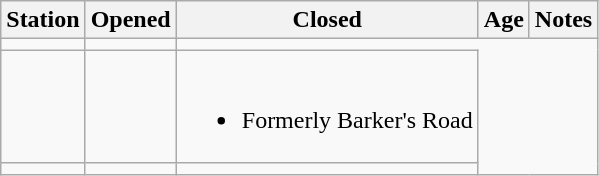<table class="wikitable sortable">
<tr>
<th>Station</th>
<th>Opened</th>
<th>Closed</th>
<th>Age</th>
<th scope=col class=unsortable>Notes</th>
</tr>
<tr>
<td></td>
<td></td>
</tr>
<tr>
<td></td>
<td></td>
<td><br><ul><li>Formerly Barker's Road</li></ul></td>
</tr>
<tr>
<td></td>
<td></td>
<td></td>
</tr>
</table>
